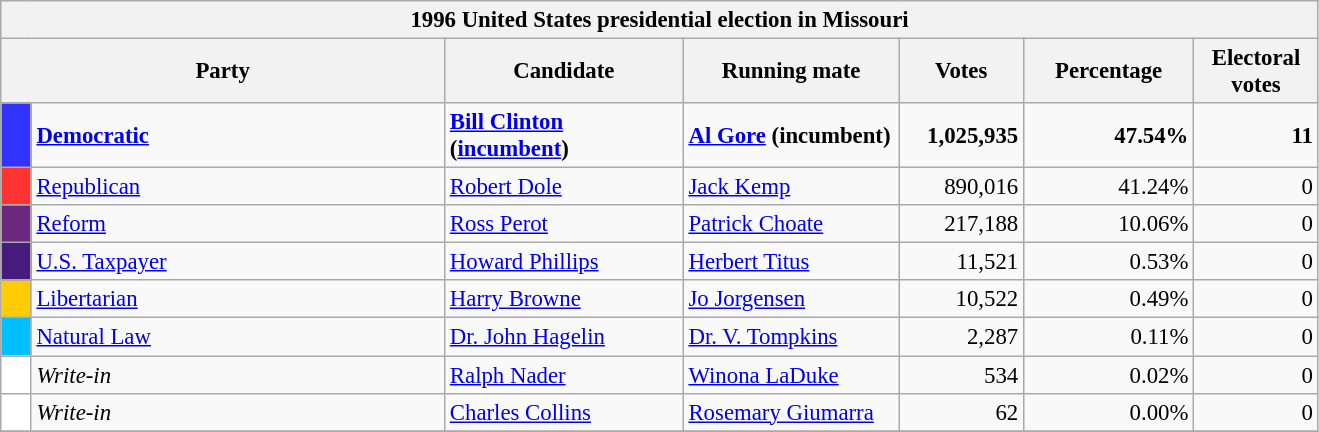<table class="wikitable" style="font-size: 95%;">
<tr>
<th colspan="7">1996 United States presidential election in Missouri</th>
</tr>
<tr>
<th colspan="2" style="width: 19em">Party</th>
<th style="width: 10em">Candidate</th>
<th style="width: 9em">Running mate</th>
<th style="width: 5em">Votes</th>
<th style="width: 7em">Percentage</th>
<th style="width: 5em">Electoral votes</th>
</tr>
<tr>
<th style="background-color:#3333FF; width: 3px"></th>
<td style="width: 130px"><strong><a href='#'>Democratic</a></strong></td>
<td><strong><a href='#'>Bill Clinton</a> (<a href='#'>incumbent</a>)</strong></td>
<td><strong><a href='#'>Al Gore</a></strong> <strong>(incumbent)</strong></td>
<td align="right"><strong>1,025,935</strong></td>
<td align="right"><strong>47.54%</strong></td>
<td align="right"><strong>11</strong></td>
</tr>
<tr>
<th style="background-color:#FF3333; width: 3px"></th>
<td style="width: 130px"><a href='#'>Republican</a></td>
<td><a href='#'>Robert Dole</a></td>
<td><a href='#'>Jack Kemp</a></td>
<td align="right">890,016</td>
<td align="right">41.24%</td>
<td align="right">0</td>
</tr>
<tr>
<th style="background-color:#6A287E; width: 3px"></th>
<td style="width: 130px"><a href='#'>Reform</a></td>
<td><a href='#'>Ross Perot</a></td>
<td><a href='#'>Patrick Choate</a></td>
<td align="right">217,188</td>
<td align="right">10.06%</td>
<td align="right">0</td>
</tr>
<tr>
<th style="background-color:#461B7E; width: 3px"></th>
<td style="width: 130px"><a href='#'>U.S. Taxpayer</a></td>
<td><a href='#'>Howard Phillips</a></td>
<td><a href='#'>Herbert Titus</a></td>
<td align="right">11,521</td>
<td align="right">0.53%</td>
<td align="right">0</td>
</tr>
<tr>
<th style="background-color:#FFCC00; width: 3px"></th>
<td style="width: 130px"><a href='#'>Libertarian</a></td>
<td><a href='#'>Harry Browne</a></td>
<td><a href='#'>Jo Jorgensen</a></td>
<td align="right">10,522</td>
<td align="right">0.49%</td>
<td align="right">0</td>
</tr>
<tr>
<th style="background-color:#00BFFF; width: 3px"></th>
<td style="width: 130px"><a href='#'>Natural Law</a></td>
<td><a href='#'>Dr. John Hagelin</a></td>
<td><a href='#'>Dr. V. Tompkins</a></td>
<td align="right">2,287</td>
<td align="right">0.11%</td>
<td align="right">0</td>
</tr>
<tr>
<th style="background-color:#FFFFFF; width: 3px"></th>
<td style="width: 130px"><em>Write-in</em></td>
<td><a href='#'>Ralph Nader</a></td>
<td><a href='#'>Winona LaDuke</a></td>
<td align="right">534</td>
<td align="right">0.02%</td>
<td align="right">0</td>
</tr>
<tr>
<th style="background-color:#FFFFFF; width: 3px"></th>
<td style="width: 130px"><em>Write-in</em></td>
<td><a href='#'>Charles Collins</a></td>
<td><a href='#'>Rosemary Giumarra</a></td>
<td align="right">62</td>
<td align="right">0.00%</td>
<td align="right">0</td>
</tr>
<tr>
</tr>
</table>
